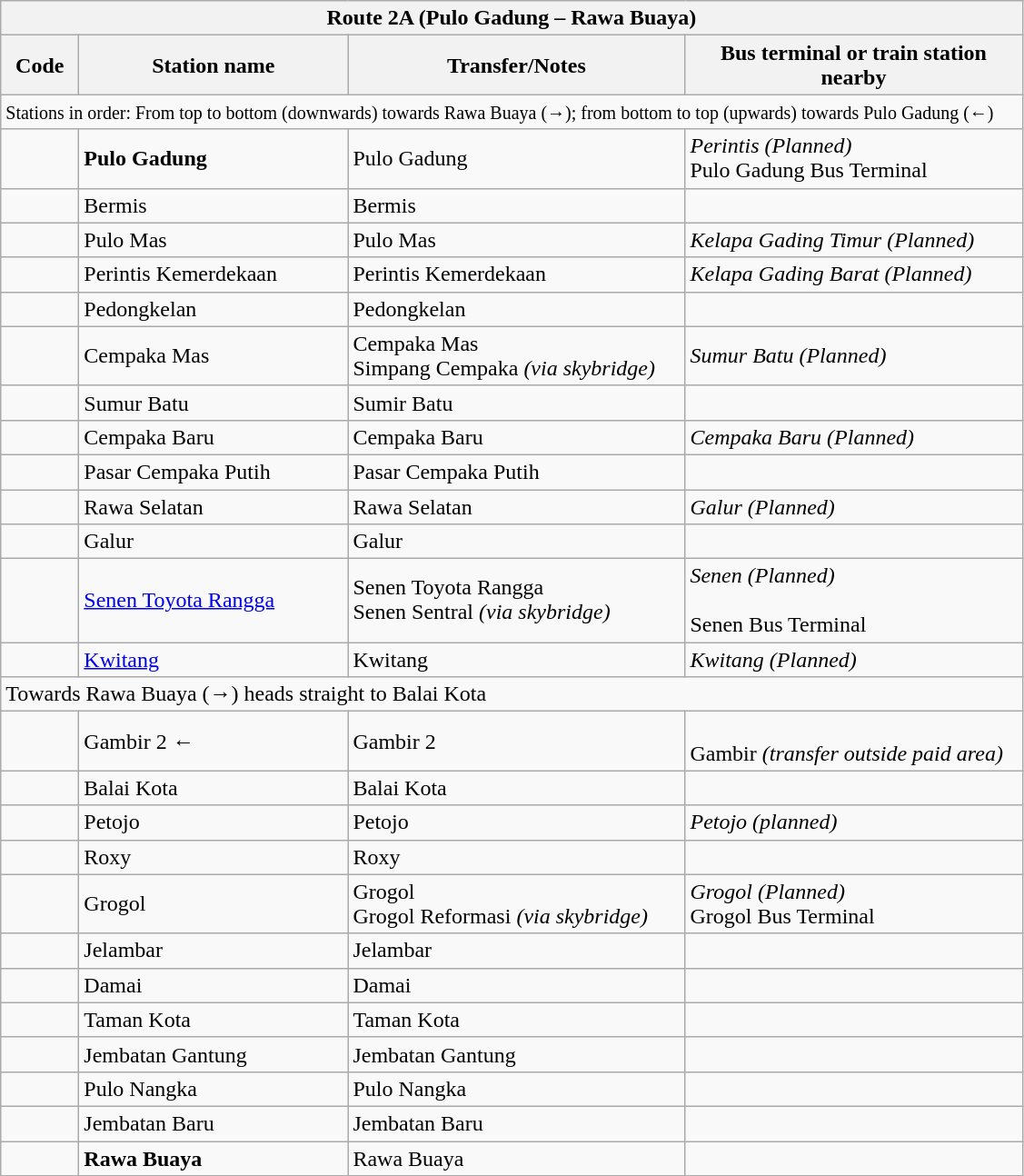<table class="wikitable" style="font-size:100%">
<tr>
<th colspan="4" style="text-align:center"> Route 2A (Pulo Gadung – Rawa Buaya)</th>
</tr>
<tr>
<th width="50">Code</th>
<th width="190">Station name</th>
<th width="240">Transfer/Notes</th>
<th width="240">Bus terminal or train station nearby</th>
</tr>
<tr>
<td colspan="4"><small>Stations in order: From top to bottom (downwards) towards Rawa Buaya (→); from bottom to top (upwards) towards Pulo Gadung (←)</small></td>
</tr>
<tr>
<td style="text-align:center"><strong></strong><br><strong></strong></td>
<td><strong>Pulo Gadung</strong></td>
<td>   Pulo Gadung</td>
<td> <em>Perintis (Planned)</em><br> Pulo Gadung Bus Terminal</td>
</tr>
<tr>
<td style="text-align:center"><strong></strong></td>
<td>Bermis</td>
<td> Bermis</td>
<td></td>
</tr>
<tr>
<td style="text-align:center"><strong></strong></td>
<td>Pulo Mas</td>
<td> Pulo Mas</td>
<td> <em>Kelapa Gading Timur (Planned)</em><br> </td>
</tr>
<tr>
<td style="text-align:center"><strong></strong></td>
<td>Perintis Kemerdekaan</td>
<td> Perintis Kemerdekaan</td>
<td> <em>Kelapa Gading Barat (Planned)</em></td>
</tr>
<tr>
<td style="text-align:center"><strong></strong></td>
<td>Pedongkelan</td>
<td> Pedongkelan</td>
<td></td>
</tr>
<tr>
<td style="text-align:center"><strong></strong></td>
<td>Cempaka Mas</td>
<td>  Cempaka Mas<br>  Simpang Cempaka <em>(via skybridge)</em></td>
<td> <em>Sumur Batu (Planned)</em></td>
</tr>
<tr>
<td style="text-align:center"><strong></strong></td>
<td>Sumur Batu</td>
<td>  Sumir Batu</td>
<td></td>
</tr>
<tr>
<td style="text-align:center"><strong></strong></td>
<td>Cempaka Baru</td>
<td>  Cempaka Baru</td>
<td> <em>Cempaka Baru (Planned)</em></td>
</tr>
<tr>
<td style="text-align:center"><strong></strong></td>
<td>Pasar Cempaka Putih</td>
<td>  Pasar Cempaka Putih</td>
<td></td>
</tr>
<tr>
<td style="text-align:center"><strong></strong></td>
<td>Rawa Selatan</td>
<td>  Rawa Selatan</td>
<td> <em>Galur (Planned)</em></td>
</tr>
<tr>
<td style="text-align:center"><strong></strong></td>
<td>Galur</td>
<td>  Galur</td>
<td></td>
</tr>
<tr>
<td style="text-align:center"><strong></strong><br><strong></strong></td>
<td><a href='#'>Senen Toyota Rangga</a></td>
<td>   Senen Toyota Rangga<br>  Senen Sentral <em>(via skybridge)</em></td>
<td> <em>Senen (Planned)</em><br>  <br> Senen Bus Terminal</td>
</tr>
<tr>
<td style="text-align:center"><strong></strong></td>
<td><a href='#'>Kwitang</a></td>
<td>   Kwitang</td>
<td> <em>Kwitang (Planned)</em></td>
</tr>
<tr>
<td colspan="4">Towards Rawa Buaya (→) heads straight to Balai Kota</td>
</tr>
<tr>
<td style="text-align:center"><strong></strong></td>
<td>Gambir 2 ←</td>
<td> Gambir 2</td>
<td> <br> Gambir <em>(transfer outside paid area)</em></td>
</tr>
<tr>
<td style="text-align:center"><strong></strong></td>
<td>Balai Kota</td>
<td>     Balai Kota</td>
<td></td>
</tr>
<tr>
<td style="text-align:center"><strong></strong></td>
<td>Petojo</td>
<td>    Petojo</td>
<td> <em>Petojo (planned)</em></td>
</tr>
<tr>
<td style="text-align:center"><strong></strong></td>
<td>Roxy</td>
<td> Roxy</td>
<td></td>
</tr>
<tr>
<td style="text-align:center"><strong></strong></td>
<td>Grogol</td>
<td> Grogol<br>    Grogol Reformasi <em>(via skybridge)</em></td>
<td> <em>Grogol (Planned)</em><br> Grogol Bus Terminal</td>
</tr>
<tr>
<td style="text-align:center"><strong></strong><br><strong></strong></td>
<td>Jelambar</td>
<td>   Jelambar</td>
<td></td>
</tr>
<tr>
<td style="text-align:center"><strong></strong><br><strong></strong></td>
<td>Damai</td>
<td>   Damai</td>
<td> </td>
</tr>
<tr>
<td style="text-align:center"><strong></strong></td>
<td>Taman Kota</td>
<td>  Taman Kota</td>
<td> </td>
</tr>
<tr>
<td style="text-align:center"><strong></strong></td>
<td>Jembatan Gantung</td>
<td>  Jembatan Gantung</td>
<td></td>
</tr>
<tr>
<td style="text-align:center"><strong></strong></td>
<td>Pulo Nangka</td>
<td>  Pulo Nangka</td>
<td></td>
</tr>
<tr>
<td style="text-align:center"><strong></strong></td>
<td>Jembatan Baru</td>
<td>  Jembatan Baru</td>
<td></td>
</tr>
<tr>
<td style="text-align:center"><strong></strong></td>
<td><strong>Rawa Buaya</strong></td>
<td>  Rawa Buaya</td>
<td></td>
</tr>
</table>
